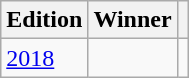<table class="wikitable">
<tr>
<th scope="col">Edition</th>
<th scope="col">Winner</th>
<th scope="col"></th>
</tr>
<tr>
<td><a href='#'>2018</a></td>
<td></td>
<td align="center"></td>
</tr>
</table>
